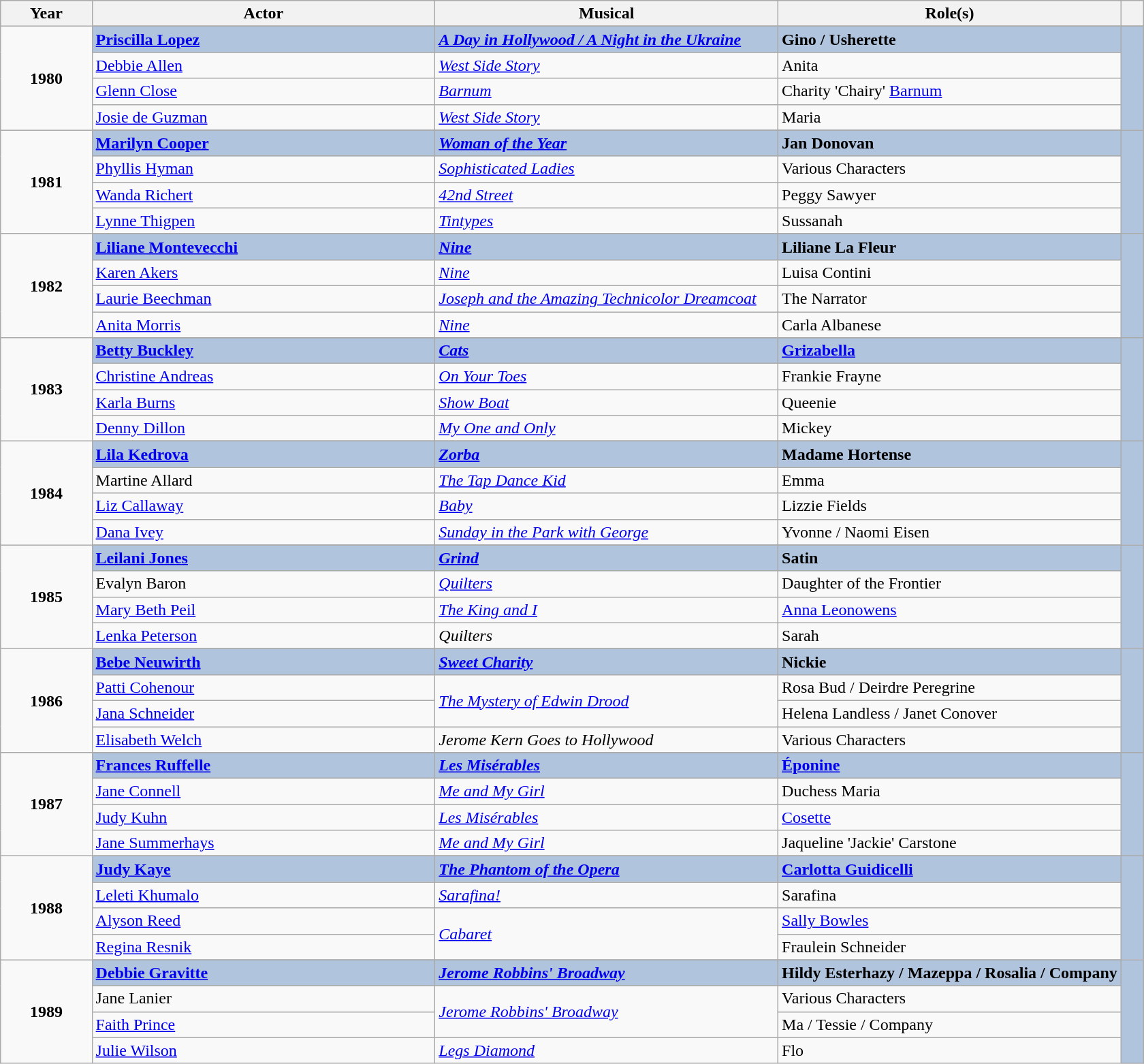<table class="wikitable sortable">
<tr>
<th scope="col" style="width:8%;">Year</th>
<th scope="col" style="width:30%;">Actor</th>
<th scope="col" style="width:30%;">Musical</th>
<th scope="col" style="width:30%;">Role(s)</th>
<th scope="col" style="width:2%;" class="unsortable"></th>
</tr>
<tr>
<td rowspan="5" align="center"><strong>1980</strong> <br> </td>
</tr>
<tr style="background:#B0C4DE">
<td><strong><a href='#'>Priscilla Lopez</a></strong></td>
<td><strong><em><a href='#'>A Day in Hollywood / A Night in the Ukraine</a></em></strong></td>
<td><strong>Gino / Usherette</strong></td>
<td rowspan="5" align="center"></td>
</tr>
<tr>
<td><a href='#'>Debbie Allen</a></td>
<td><em><a href='#'>West Side Story</a></em></td>
<td>Anita</td>
</tr>
<tr>
<td><a href='#'>Glenn Close</a></td>
<td><em><a href='#'>Barnum</a></em></td>
<td>Charity 'Chairy' <a href='#'>Barnum</a></td>
</tr>
<tr>
<td><a href='#'>Josie de Guzman</a></td>
<td><em><a href='#'>West Side Story</a></em></td>
<td>Maria</td>
</tr>
<tr>
<td rowspan="5" align="center"><strong>1981</strong> <br> </td>
</tr>
<tr style="background:#B0C4DE">
<td><strong><a href='#'>Marilyn Cooper</a></strong></td>
<td><strong><em><a href='#'>Woman of the Year</a></em></strong></td>
<td><strong>Jan Donovan</strong></td>
<td rowspan="5" align="center"></td>
</tr>
<tr>
<td><a href='#'>Phyllis Hyman</a></td>
<td><em><a href='#'>Sophisticated Ladies</a></em></td>
<td>Various Characters</td>
</tr>
<tr>
<td><a href='#'>Wanda Richert</a></td>
<td><em><a href='#'>42nd Street</a></em></td>
<td>Peggy Sawyer</td>
</tr>
<tr>
<td><a href='#'>Lynne Thigpen</a></td>
<td><em><a href='#'>Tintypes</a></em></td>
<td>Sussanah</td>
</tr>
<tr>
<td rowspan="5" align="center"><strong>1982</strong> <br> </td>
</tr>
<tr style="background:#B0C4DE">
<td><strong><a href='#'>Liliane Montevecchi</a></strong></td>
<td><strong><em><a href='#'>Nine</a></em></strong></td>
<td><strong>Liliane La Fleur</strong></td>
<td rowspan="5" align="center"></td>
</tr>
<tr>
<td><a href='#'>Karen Akers</a></td>
<td><em><a href='#'>Nine</a></em></td>
<td>Luisa Contini</td>
</tr>
<tr>
<td><a href='#'>Laurie Beechman</a></td>
<td><em><a href='#'>Joseph and the Amazing Technicolor Dreamcoat</a></em></td>
<td>The Narrator</td>
</tr>
<tr>
<td><a href='#'>Anita Morris</a></td>
<td><em><a href='#'>Nine</a></em></td>
<td>Carla Albanese</td>
</tr>
<tr>
<td rowspan="5" align="center"><strong>1983</strong> <br> </td>
</tr>
<tr style="background:#B0C4DE">
<td><strong><a href='#'>Betty Buckley</a></strong></td>
<td><strong><em><a href='#'>Cats</a></em></strong></td>
<td><strong><a href='#'>Grizabella</a></strong></td>
<td rowspan="5" align="center"></td>
</tr>
<tr>
<td><a href='#'>Christine Andreas</a></td>
<td><em><a href='#'>On Your Toes</a></em></td>
<td>Frankie Frayne</td>
</tr>
<tr>
<td><a href='#'>Karla Burns</a></td>
<td><em><a href='#'>Show Boat</a></em></td>
<td>Queenie</td>
</tr>
<tr>
<td><a href='#'>Denny Dillon</a></td>
<td><em><a href='#'>My One and Only</a></em></td>
<td>Mickey</td>
</tr>
<tr>
<td rowspan="5" align="center"><strong>1984</strong> <br> </td>
</tr>
<tr style="background:#B0C4DE">
<td><strong><a href='#'>Lila Kedrova</a></strong></td>
<td><strong><em><a href='#'>Zorba</a></em></strong></td>
<td><strong>Madame Hortense</strong></td>
<td rowspan="5" align="center"></td>
</tr>
<tr>
<td>Martine Allard</td>
<td><em><a href='#'>The Tap Dance Kid</a></em></td>
<td>Emma</td>
</tr>
<tr>
<td><a href='#'>Liz Callaway</a></td>
<td><em><a href='#'>Baby</a></em></td>
<td>Lizzie Fields</td>
</tr>
<tr>
<td><a href='#'>Dana Ivey</a></td>
<td><em><a href='#'>Sunday in the Park with George</a></em></td>
<td>Yvonne / Naomi Eisen</td>
</tr>
<tr>
<td rowspan="5" align="center"><strong>1985</strong> <br> </td>
</tr>
<tr style="background:#B0C4DE">
<td><strong><a href='#'>Leilani Jones</a></strong></td>
<td><strong><em><a href='#'>Grind</a></em></strong></td>
<td><strong>Satin</strong></td>
<td rowspan="5"></td>
</tr>
<tr>
<td>Evalyn Baron</td>
<td><em><a href='#'>Quilters</a></em></td>
<td>Daughter of the Frontier</td>
</tr>
<tr>
<td><a href='#'>Mary Beth Peil</a></td>
<td><em><a href='#'>The King and I</a></em></td>
<td><a href='#'>Anna Leonowens</a></td>
</tr>
<tr>
<td><a href='#'>Lenka Peterson</a></td>
<td><em>Quilters</em></td>
<td>Sarah</td>
</tr>
<tr>
<td rowspan="5" align="center"><strong>1986</strong> <br> </td>
</tr>
<tr style="background:#B0C4DE">
<td><strong><a href='#'>Bebe Neuwirth</a></strong></td>
<td><strong><em><a href='#'>Sweet Charity</a></em></strong></td>
<td><strong>Nickie</strong></td>
<td rowspan="5" align="center"></td>
</tr>
<tr>
<td><a href='#'>Patti Cohenour</a></td>
<td rowspan="2"><em><a href='#'>The Mystery of Edwin Drood</a></em></td>
<td>Rosa Bud / Deirdre Peregrine</td>
</tr>
<tr>
<td><a href='#'>Jana Schneider</a></td>
<td>Helena Landless / Janet Conover</td>
</tr>
<tr>
<td><a href='#'>Elisabeth Welch</a></td>
<td><em>Jerome Kern Goes to Hollywood</em></td>
<td>Various Characters</td>
</tr>
<tr>
<td rowspan="5" align="center"><strong>1987</strong> <br> </td>
</tr>
<tr style="background:#B0C4DE">
<td><strong><a href='#'>Frances Ruffelle</a></strong></td>
<td><strong><em><a href='#'>Les Misérables</a></em></strong></td>
<td><strong><a href='#'>Éponine</a></strong></td>
<td rowspan="5" align="center"></td>
</tr>
<tr>
<td><a href='#'>Jane Connell</a></td>
<td><em><a href='#'>Me and My Girl</a></em></td>
<td>Duchess Maria</td>
</tr>
<tr>
<td><a href='#'>Judy Kuhn</a></td>
<td><em><a href='#'>Les Misérables</a></em></td>
<td><a href='#'>Cosette</a></td>
</tr>
<tr>
<td><a href='#'>Jane Summerhays</a></td>
<td><em><a href='#'>Me and My Girl</a></em></td>
<td>Jaqueline 'Jackie' Carstone</td>
</tr>
<tr>
<td rowspan="5" align="center"><strong>1988</strong> <br> </td>
</tr>
<tr style="background:#B0C4DE">
<td><strong><a href='#'>Judy Kaye</a></strong></td>
<td><strong><em><a href='#'>The Phantom of the Opera</a></em></strong></td>
<td><strong><a href='#'>Carlotta Guidicelli</a></strong></td>
<td rowspan="5" align="center"></td>
</tr>
<tr>
<td><a href='#'>Leleti Khumalo</a></td>
<td><em><a href='#'>Sarafina!</a></em></td>
<td>Sarafina</td>
</tr>
<tr>
<td><a href='#'>Alyson Reed</a></td>
<td rowspan="2"><em><a href='#'>Cabaret</a></em></td>
<td><a href='#'>Sally Bowles</a></td>
</tr>
<tr>
<td><a href='#'>Regina Resnik</a></td>
<td>Fraulein Schneider</td>
</tr>
<tr>
<td rowspan="5" align="center"><strong>1989</strong> <br> </td>
</tr>
<tr style="background:#B0C4DE">
<td><strong><a href='#'>Debbie Gravitte</a></strong></td>
<td><strong><em><a href='#'>Jerome Robbins' Broadway</a></em></strong></td>
<td><strong>Hildy Esterhazy / Mazeppa / Rosalia / Company</strong></td>
<td rowspan="5" align="center"></td>
</tr>
<tr>
<td>Jane Lanier</td>
<td rowspan="2"><em><a href='#'>Jerome Robbins' Broadway</a></em></td>
<td>Various Characters</td>
</tr>
<tr>
<td><a href='#'>Faith Prince</a></td>
<td>Ma / Tessie / Company</td>
</tr>
<tr>
<td><a href='#'>Julie Wilson</a></td>
<td><em><a href='#'>Legs Diamond</a></em></td>
<td>Flo</td>
</tr>
</table>
